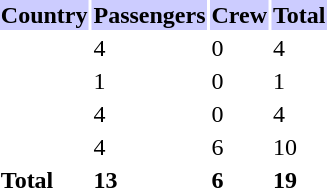<table class="standard" style="float:right">
<tr style="background:#ccf;">
<th>Country</th>
<th>Passengers</th>
<th>Crew</th>
<th>Total</th>
</tr>
<tr style="vertical-align:top;">
<td></td>
<td>4</td>
<td>0</td>
<td>4</td>
</tr>
<tr style="vertical-align:top;">
<td></td>
<td>1</td>
<td>0</td>
<td>1</td>
</tr>
<tr style="vertical-align:top;">
<td></td>
<td>4</td>
<td>0</td>
<td>4</td>
</tr>
<tr style="vertical-align:top;">
<td></td>
<td>4</td>
<td>6</td>
<td>10</td>
</tr>
<tr style="vertical-align:top;">
<td><strong>Total</strong></td>
<td><strong>13</strong></td>
<td><strong>6</strong></td>
<td><strong>19</strong></td>
</tr>
</table>
